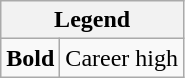<table class="wikitable mw-collapsible mw-collapsed">
<tr>
<th colspan="2">Legend</th>
</tr>
<tr>
<td><strong>Bold</strong></td>
<td>Career high</td>
</tr>
</table>
